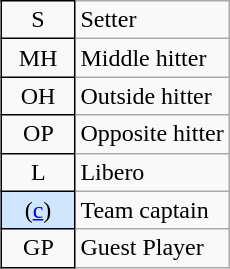<table class="wikitable" style="float: right">
<tr>
<td style="border: 1px solid black;" align=center>  S  </td>
<td>Setter</td>
</tr>
<tr>
<td style="border: 1px solid black;" align=center>  MH  </td>
<td>Middle hitter</td>
</tr>
<tr>
<td style="border: 1px solid black;" align=center>  OH  </td>
<td>Outside hitter</td>
</tr>
<tr>
<td style="border: 1px solid black;" align=center>  OP  </td>
<td>Opposite hitter</td>
</tr>
<tr>
<td style="border: 1px solid black;" align=center>  L  </td>
<td>Libero</td>
</tr>
<tr>
<td style="background: #D0E6FF; border: 1px solid black" align=center> (<a href='#'>c</a>) </td>
<td>Team captain</td>
</tr>
<tr>
<td style="border: 1px solid black;" align=center>  GP  </td>
<td>Guest Player</td>
</tr>
</table>
